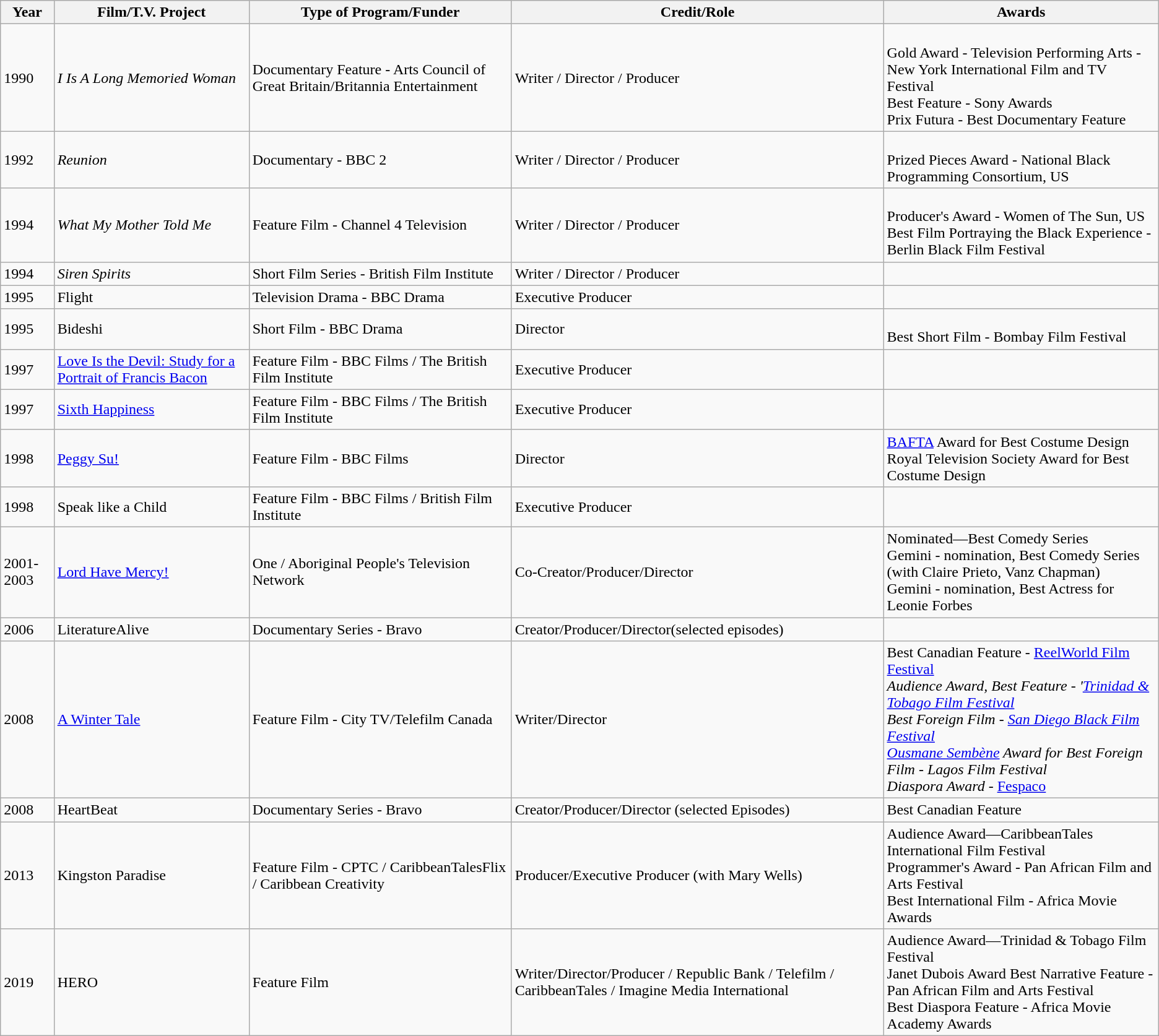<table class="wikitable sortable">
<tr>
<th>Year</th>
<th>Film/T.V. Project</th>
<th>Type of Program/Funder</th>
<th>Credit/Role</th>
<th>Awards</th>
</tr>
<tr>
<td>1990</td>
<td><em>I Is A Long Memoried Woman</em></td>
<td>Documentary Feature - Arts Council of Great Britain/Britannia Entertainment</td>
<td>Writer / Director / Producer</td>
<td><br> Gold Award - Television Performing Arts - New York International Film and TV Festival <br> Best Feature - Sony Awards <br> Prix Futura - Best Documentary Feature <br></td>
</tr>
<tr>
<td>1992</td>
<td><em>Reunion</em></td>
<td>Documentary - BBC 2</td>
<td>Writer / Director / Producer</td>
<td><br> Prized Pieces Award - National Black Programming Consortium, US <br></td>
</tr>
<tr>
<td>1994</td>
<td><em>What My Mother Told Me </em></td>
<td>Feature Film - Channel 4 Television</td>
<td>Writer / Director / Producer</td>
<td><br> Producer's Award - Women of The Sun, US <br> Best Film Portraying the Black Experience - Berlin Black Film Festival <br></td>
</tr>
<tr>
<td>1994</td>
<td><em>Siren Spirits</em></td>
<td>Short Film Series - British Film Institute</td>
<td>Writer / Director / Producer</td>
<td></td>
</tr>
<tr>
<td>1995</td>
<td>Flight<em></td>
<td>Television Drama - BBC Drama</td>
<td>Executive Producer</td>
<td></td>
</tr>
<tr>
<td>1995</td>
<td></em>Bideshi<em></td>
<td>Short Film - BBC Drama</td>
<td>Director</td>
<td><br> Best Short Film - Bombay Film Festival</td>
</tr>
<tr>
<td>1997</td>
<td></em><a href='#'>Love Is the Devil: Study for a Portrait of Francis Bacon</a><em></td>
<td>Feature Film - BBC Films / The British Film Institute</td>
<td>Executive Producer</td>
<td></td>
</tr>
<tr>
<td>1997</td>
<td></em><a href='#'>Sixth Happiness</a><em></td>
<td>Feature Film - BBC Films / The British Film Institute</td>
<td>Executive Producer</td>
<td></td>
</tr>
<tr>
<td>1998</td>
<td></em><a href='#'>Peggy Su!</a><em></td>
<td>Feature Film - BBC Films</td>
<td>Director</td>
<td Winner—British Academy of Film and Television><a href='#'>BAFTA</a> Award for Best Costume Design  <br> Royal Television Society Award for Best Costume Design <br></td>
</tr>
<tr>
<td>1998</td>
<td></em>Speak like a Child<em></td>
<td>Feature Film -  BBC Films / British Film Institute</td>
<td>Executive Producer</td>
<td></td>
</tr>
<tr>
<td>2001-2003</td>
<td></em><a href='#'>Lord Have Mercy!</a><em></td>
<td Television Sitcom - Vision TV/Showcase Television / Toronto>One / Aboriginal People's Television Network</td>
<td>Co-Creator/Producer/Director</td>
<td>Nominated—Best Comedy Series   <br> Gemini - nomination, Best Comedy Series (with Claire Prieto, Vanz Chapman) <br> Gemini - nomination, Best Actress for Leonie Forbes <br></td>
</tr>
<tr>
<td>2006</td>
<td></em>LiteratureAlive<em></td>
<td>Documentary Series - Bravo</td>
<td>Creator/Producer/Director(selected episodes)</td>
<td></td>
</tr>
<tr>
<td>2008</td>
<td></em><a href='#'>A Winter Tale</a><em></td>
<td>Feature Film - City TV/Telefilm Canada</td>
<td>Writer/Director</td>
<td>Best Canadian Feature -  </em> <a href='#'>ReelWorld Film Festival</a><em> <br>  Audience Award, Best Feature - '<a href='#'>Trinidad & Tobago Film Festival</a><br>  Best Foreign Film - <a href='#'>San Diego Black Film Festival</a><br> <a href='#'>Ousmane Sembène</a> Award for Best Foreign Film - Lagos Film Festival <br> Diaspora Award -  </em><a href='#'>Fespaco</a><em> <br></td>
</tr>
<tr>
<td>2008</td>
<td></em>HeartBeat <em></td>
<td>Documentary Series - Bravo</td>
<td>Creator/Producer/Director (selected Episodes)</td>
<td Winner [Reel World Film Festival>Best Canadian Feature</td>
</tr>
<tr>
<td>2013</td>
<td></em>Kingston Paradise <em></td>
<td>Feature Film - CPTC / CaribbeanTalesFlix / Caribbean Creativity</td>
<td>Producer/Executive Producer  (with Mary Wells)</td>
<td>Audience Award—CaribbeanTales International Film Festival <br>  Programmer's Award - Pan African Film and Arts Festival <br>  Best International Film - Africa Movie Awards <br></td>
</tr>
<tr>
<td>2019</td>
<td></em>HERO <em></td>
<td>Feature Film</td>
<td>Writer/Director/Producer  / Republic Bank / Telefilm / CaribbeanTales / Imagine Media International</td>
<td>Audience Award—Trinidad & Tobago Film Festival <br>  Janet Dubois Award Best Narrative Feature - Pan African Film and Arts Festival <br>  Best Diaspora Feature  - Africa Movie Academy Awards <br></td>
</tr>
</table>
